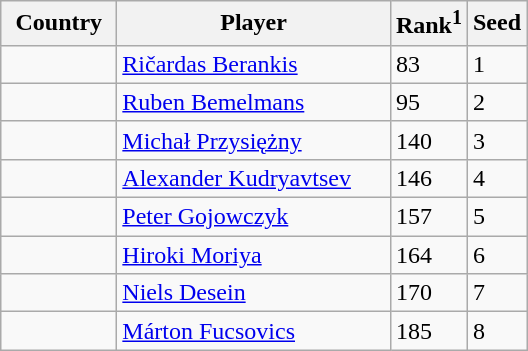<table class="sortable wikitable">
<tr>
<th width="70">Country</th>
<th width="175">Player</th>
<th>Rank<sup>1</sup></th>
<th>Seed</th>
</tr>
<tr>
<td></td>
<td><a href='#'>Ričardas Berankis</a></td>
<td>83</td>
<td>1</td>
</tr>
<tr>
<td></td>
<td><a href='#'>Ruben Bemelmans</a></td>
<td>95</td>
<td>2</td>
</tr>
<tr>
<td></td>
<td><a href='#'>Michał Przysiężny</a></td>
<td>140</td>
<td>3</td>
</tr>
<tr>
<td></td>
<td><a href='#'>Alexander Kudryavtsev</a></td>
<td>146</td>
<td>4</td>
</tr>
<tr>
<td></td>
<td><a href='#'>Peter Gojowczyk</a></td>
<td>157</td>
<td>5</td>
</tr>
<tr>
<td></td>
<td><a href='#'>Hiroki Moriya</a></td>
<td>164</td>
<td>6</td>
</tr>
<tr>
<td></td>
<td><a href='#'>Niels Desein</a></td>
<td>170</td>
<td>7</td>
</tr>
<tr>
<td></td>
<td><a href='#'>Márton Fucsovics</a></td>
<td>185</td>
<td>8</td>
</tr>
</table>
